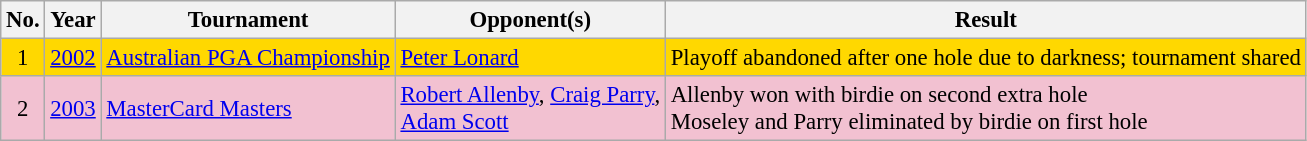<table class="wikitable" style="font-size:95%;">
<tr>
<th>No.</th>
<th>Year</th>
<th>Tournament</th>
<th>Opponent(s)</th>
<th>Result</th>
</tr>
<tr style="background:#FFD800;">
<td align=center>1</td>
<td><a href='#'>2002</a></td>
<td><a href='#'>Australian PGA Championship</a></td>
<td> <a href='#'>Peter Lonard</a></td>
<td>Playoff abandoned after one hole due to darkness; tournament shared</td>
</tr>
<tr style="background:#F2C1D1;">
<td align=center>2</td>
<td><a href='#'>2003</a></td>
<td><a href='#'>MasterCard Masters</a></td>
<td> <a href='#'>Robert Allenby</a>,  <a href='#'>Craig Parry</a>,<br> <a href='#'>Adam Scott</a></td>
<td>Allenby won with birdie on second extra hole<br>Moseley and Parry eliminated by birdie on first hole</td>
</tr>
</table>
